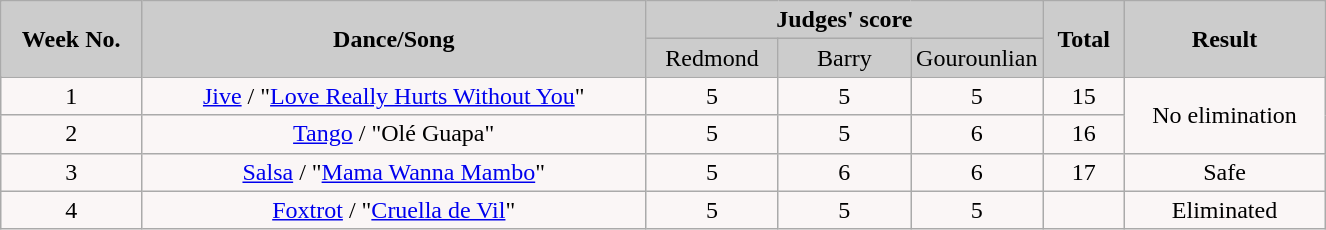<table class="wikitable collapsible">
<tr>
<th rowspan="2" style="background:#ccc; text-align:Center;"><strong>Week No.</strong></th>
<th rowspan="2" style="background:#ccc; text-align:Center;"><strong>Dance/Song</strong></th>
<th colspan="3" style="background:#ccc; text-align:Center;"><strong>Judges' score</strong></th>
<th rowspan="2" style="background:#ccc; text-align:Center;"><strong>Total</strong></th>
<th rowspan="2" style="background:#ccc; text-align:Center;"><strong>Result</strong></th>
</tr>
<tr style="text-align:center; background:#ccc;">
<td style="width:10%; ">Redmond</td>
<td style="width:10%; ">Barry</td>
<td style="width:10%; ">Gourounlian</td>
</tr>
<tr style="text-align:center; background:#faf6f6;">
<td>1</td>
<td><a href='#'>Jive</a> / "<a href='#'>Love Really Hurts Without You</a>"</td>
<td>5</td>
<td>5</td>
<td>5</td>
<td>15</td>
<td rowspan="2">No elimination</td>
</tr>
<tr style="text-align:center; background:#faf6f6;">
<td>2</td>
<td><a href='#'>Tango</a> / "Olé Guapa"</td>
<td>5</td>
<td>5</td>
<td>6</td>
<td>16</td>
</tr>
<tr style="text-align:center; background:#faf6f6;">
<td>3</td>
<td><a href='#'>Salsa</a> / "<a href='#'>Mama Wanna Mambo</a>"</td>
<td>5</td>
<td>6</td>
<td>6</td>
<td>17</td>
<td>Safe</td>
</tr>
<tr style="text-align:center; background:#faf6f6;">
<td>4</td>
<td><a href='#'>Foxtrot</a> / "<a href='#'>Cruella de Vil</a>"</td>
<td>5</td>
<td>5</td>
<td>5</td>
<td></td>
<td>Eliminated</td>
</tr>
</table>
